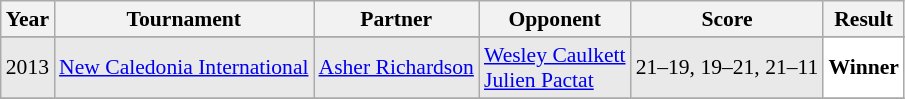<table class="sortable wikitable" style="font-size: 90%;">
<tr>
<th>Year</th>
<th>Tournament</th>
<th>Partner</th>
<th>Opponent</th>
<th>Score</th>
<th>Result</th>
</tr>
<tr>
</tr>
<tr style="background:#E9E9E9">
<td align="center">2013</td>
<td align="left"><a href='#'>New Caledonia International</a></td>
<td align="left"> <a href='#'>Asher Richardson</a></td>
<td align="left"> <a href='#'>Wesley Caulkett</a> <br>  <a href='#'>Julien Pactat</a></td>
<td align="left">21–19, 19–21, 21–11</td>
<td style="text-align:left; background:white"> <strong>Winner</strong></td>
</tr>
<tr>
</tr>
</table>
